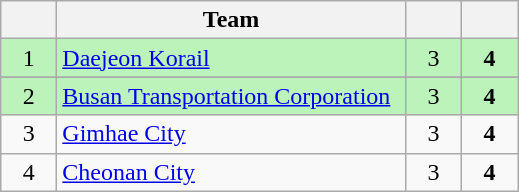<table class="wikitable" style="text-align:center;">
<tr>
<th width=30></th>
<th width=225>Team</th>
<th width=30></th>
<th width=30></th>
</tr>
<tr bgcolor=#bbf3bb>
<td>1</td>
<td align=left><a href='#'>Daejeon Korail</a></td>
<td>3</td>
<td><strong>4</strong></td>
</tr>
<tr>
</tr>
<tr bgcolor=#bbf3bb>
<td>2</td>
<td align=left><a href='#'>Busan Transportation Corporation</a></td>
<td>3</td>
<td><strong>4</strong></td>
</tr>
<tr>
<td>3</td>
<td align=left><a href='#'>Gimhae City</a></td>
<td>3</td>
<td><strong>4</strong></td>
</tr>
<tr>
<td>4</td>
<td align=left><a href='#'>Cheonan City</a></td>
<td>3</td>
<td><strong>4</strong></td>
</tr>
</table>
